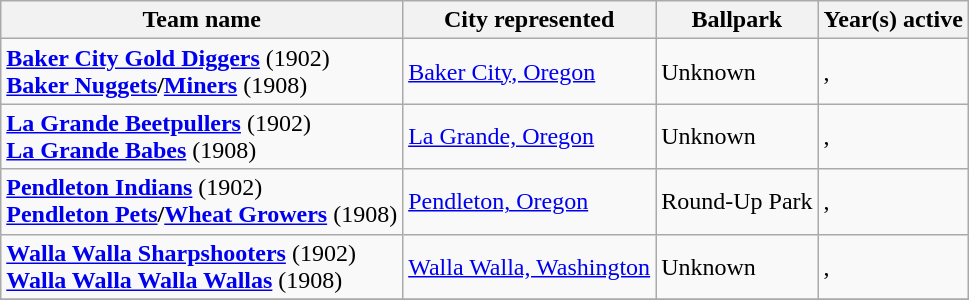<table class="wikitable">
<tr>
<th>Team name</th>
<th>City represented</th>
<th>Ballpark</th>
<th>Year(s) active</th>
</tr>
<tr>
<td><strong><a href='#'>Baker City Gold Diggers</a></strong> (1902)<br><strong><a href='#'>Baker Nuggets</a>/<a href='#'>Miners</a></strong> (1908)</td>
<td><a href='#'>Baker City, Oregon</a></td>
<td>Unknown</td>
<td>, </td>
</tr>
<tr>
<td><strong><a href='#'>La Grande Beetpullers</a></strong> (1902)<br><strong><a href='#'>La Grande Babes</a></strong> (1908)</td>
<td><a href='#'>La Grande, Oregon</a></td>
<td>Unknown</td>
<td>, </td>
</tr>
<tr>
<td><strong><a href='#'>Pendleton Indians</a></strong> (1902)<br><strong><a href='#'>Pendleton Pets</a>/<a href='#'>Wheat Growers</a></strong> (1908)</td>
<td><a href='#'>Pendleton, Oregon</a></td>
<td>Round-Up Park </td>
<td>, </td>
</tr>
<tr>
<td><strong><a href='#'>Walla Walla Sharpshooters</a></strong> (1902)<br><strong><a href='#'>Walla Walla Walla Wallas</a></strong> (1908)</td>
<td><a href='#'>Walla Walla, Washington</a></td>
<td>Unknown</td>
<td>, </td>
</tr>
<tr>
</tr>
</table>
